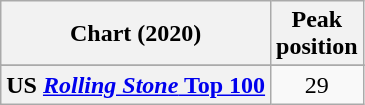<table class="wikitable sortable plainrowheaders" style="text-align:center">
<tr>
<th>Chart (2020)</th>
<th>Peak<br>position</th>
</tr>
<tr>
</tr>
<tr>
</tr>
<tr>
</tr>
<tr>
</tr>
<tr>
</tr>
<tr>
</tr>
<tr>
<th scope="row">US <a href='#'><em>Rolling Stone</em> Top 100</a></th>
<td>29</td>
</tr>
</table>
